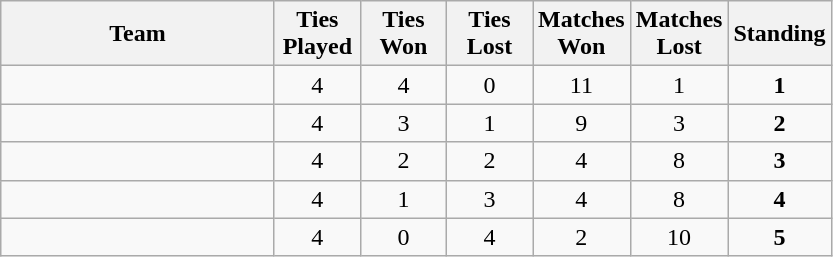<table class=wikitable style="text-align:center">
<tr>
<th width=175>Team</th>
<th width=50>Ties Played</th>
<th width=50>Ties Won</th>
<th width=50>Ties Lost</th>
<th width=50>Matches Won</th>
<th width=50>Matches Lost</th>
<th width=50>Standing</th>
</tr>
<tr>
<td style="text-align:left"></td>
<td>4</td>
<td>4</td>
<td>0</td>
<td>11</td>
<td>1</td>
<td><strong>1</strong></td>
</tr>
<tr>
<td style="text-align:left"></td>
<td>4</td>
<td>3</td>
<td>1</td>
<td>9</td>
<td>3</td>
<td><strong>2</strong></td>
</tr>
<tr>
<td style="text-align:left"></td>
<td>4</td>
<td>2</td>
<td>2</td>
<td>4</td>
<td>8</td>
<td><strong>3</strong></td>
</tr>
<tr>
<td style="text-align:left"></td>
<td>4</td>
<td>1</td>
<td>3</td>
<td>4</td>
<td>8</td>
<td><strong>4</strong></td>
</tr>
<tr>
<td style="text-align:left"></td>
<td>4</td>
<td>0</td>
<td>4</td>
<td>2</td>
<td>10</td>
<td><strong>5</strong></td>
</tr>
</table>
